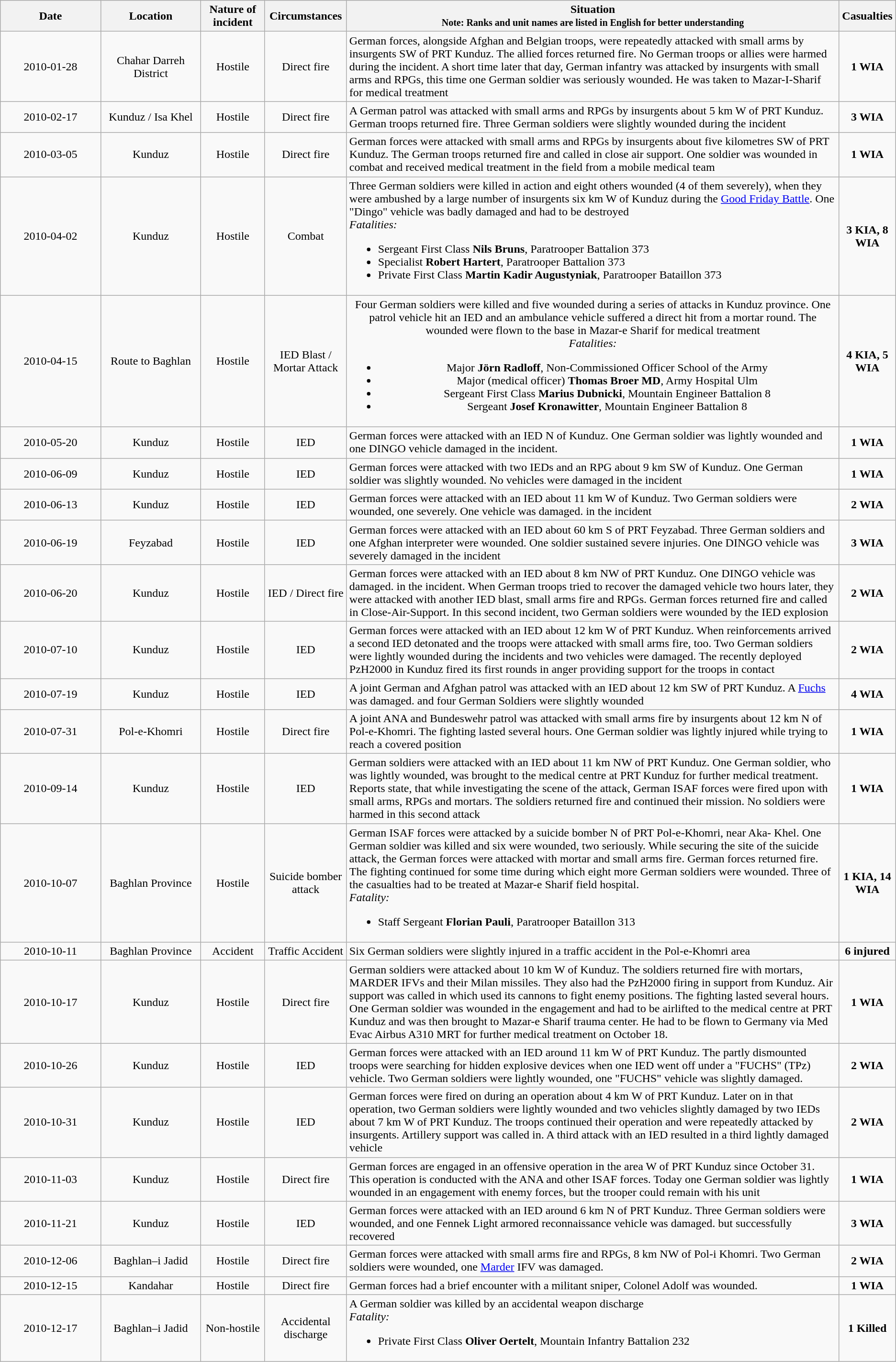<table class="wikitable">
<tr>
<th style="width: 11%">Date</th>
<th style="width: 11%">Location</th>
<th style="width: 7%">Nature of incident</th>
<th style="width: 9%">Circumstances</th>
<th style="width: 54%">Situation<br><small>Note: Ranks and unit names are listed in English for better understanding</small></th>
<th style="width: 6%">Casualties</th>
</tr>
<tr>
<td align="center">2010-01-28</td>
<td align="center">Chahar Darreh District</td>
<td align="center">Hostile</td>
<td align="center">Direct fire</td>
<td>German forces, alongside Afghan and Belgian troops, were repeatedly attacked with small arms by insurgents SW of PRT Kunduz. The allied forces returned fire. No German troops or allies were harmed during the incident. A short time later that day, German infantry was attacked by insurgents with small arms and RPGs, this time one German soldier was seriously wounded. He was taken to Mazar-I-Sharif for medical treatment</td>
<td align="center"><strong>1 WIA</strong></td>
</tr>
<tr>
<td align="center">2010-02-17</td>
<td align="center">Kunduz / Isa Khel</td>
<td align="center">Hostile</td>
<td align="center">Direct fire</td>
<td>A German patrol was attacked with small arms and RPGs by insurgents about 5 km W of PRT Kunduz. German troops returned fire. Three German soldiers were slightly wounded during the incident</td>
<td align="center"><strong>3 WIA</strong></td>
</tr>
<tr>
<td align="center">2010-03-05</td>
<td align="center">Kunduz</td>
<td align="center">Hostile</td>
<td align="center">Direct fire</td>
<td>German forces were attacked with small arms and RPGs by insurgents about five kilometres SW of PRT Kunduz. The German troops returned fire and called in close air support. One soldier was wounded in combat and received medical treatment in the field from a mobile medical team</td>
<td align="center"><strong>1 WIA</strong></td>
</tr>
<tr>
<td align="center">2010-04-02</td>
<td align="center">Kunduz</td>
<td align="center">Hostile</td>
<td align="center">Combat</td>
<td>Three German soldiers were killed in action and eight others wounded (4 of them severely), when they were ambushed by a large number of insurgents six km W of Kunduz during the <a href='#'>Good Friday Battle</a>. One "Dingo" vehicle was badly damaged and had to be destroyed<br><em>Fatalities:</em><ul><li>Sergeant First Class <strong>Nils Bruns</strong>, Paratrooper Battalion 373</li><li>Specialist <strong>Robert Hartert</strong>, Paratrooper Battalion 373</li><li>Private First Class <strong>Martin Kadir Augustyniak</strong>, Paratrooper Bataillon 373</li></ul></td>
<td align="center"><strong>3 KIA, 8 WIA</strong></td>
</tr>
<tr>
<td align="center">2010-04-15</td>
<td align="center">Route to Baghlan</td>
<td align="center">Hostile</td>
<td align="center">IED Blast / Mortar Attack</td>
<td align="center">Four German soldiers were killed and five wounded during a series of attacks in Kunduz province. One patrol vehicle hit an IED and an ambulance vehicle suffered a direct hit from a mortar round. The wounded were flown to the base in Mazar-e Sharif for medical treatment<br><em>Fatalities:</em><ul><li>Major <strong>Jörn Radloff</strong>, Non-Commissioned Officer School of the Army</li><li>Major (medical officer) <strong>Thomas Broer MD</strong>, Army Hospital Ulm</li><li>Sergeant First Class <strong>Marius Dubnicki</strong>, Mountain Engineer Battalion 8</li><li>Sergeant <strong>Josef Kronawitter</strong>, Mountain Engineer Battalion 8</li></ul></td>
<td align="center"><strong>4 KIA, 5 WIA</strong></td>
</tr>
<tr>
<td align="center">2010-05-20</td>
<td align="center">Kunduz</td>
<td align="center">Hostile</td>
<td align="center">IED</td>
<td>German forces were attacked with an IED N of Kunduz. One German soldier was lightly wounded and one DINGO vehicle damaged in the incident.</td>
<td align="center"><strong>1 WIA</strong></td>
</tr>
<tr>
<td align="center">2010-06-09</td>
<td align="center">Kunduz</td>
<td align="center">Hostile</td>
<td align="center">IED</td>
<td>German forces were attacked with two IEDs and an RPG about 9 km SW of Kunduz. One German soldier was slightly wounded. No vehicles were damaged in the incident</td>
<td align="center"><strong>1 WIA</strong></td>
</tr>
<tr>
<td align="center">2010-06-13</td>
<td align="center">Kunduz</td>
<td align="center">Hostile</td>
<td align="center">IED</td>
<td>German forces were attacked with an IED about 11 km W of Kunduz. Two German soldiers were wounded, one severely. One vehicle was damaged. in the incident</td>
<td align="center"><strong>2 WIA</strong></td>
</tr>
<tr>
<td align="center">2010-06-19</td>
<td align="center">Feyzabad</td>
<td align="center">Hostile</td>
<td align="center">IED</td>
<td>German forces were attacked with an IED about 60 km S of PRT Feyzabad. Three German soldiers and one Afghan interpreter were wounded. One soldier sustained severe injuries. One DINGO vehicle was severely damaged in the incident</td>
<td align="center"><strong>3 WIA</strong></td>
</tr>
<tr>
<td align="center">2010-06-20</td>
<td align="center">Kunduz</td>
<td align="center">Hostile</td>
<td align="center">IED / Direct fire</td>
<td>German forces were attacked with an IED about 8 km NW of PRT Kunduz. One DINGO vehicle was damaged. in the incident. When German troops tried to recover the damaged vehicle two hours later, they were attacked with another IED blast, small arms fire and RPGs. German forces returned fire and called in Close-Air-Support. In this second incident, two German soldiers were wounded by the IED explosion</td>
<td align="center"><strong>2 WIA</strong></td>
</tr>
<tr>
<td align="center">2010-07-10</td>
<td align="center">Kunduz</td>
<td align="center">Hostile</td>
<td align="center">IED</td>
<td>German forces were attacked with an IED about 12 km W of PRT Kunduz. When reinforcements arrived a second IED detonated and the troops were attacked with small arms fire, too. Two German soldiers were lightly wounded during the incidents and two vehicles were damaged. The recently deployed PzH2000 in Kunduz fired its first rounds in anger providing support for the troops in contact</td>
<td align="center"><strong>2 WIA</strong></td>
</tr>
<tr>
<td align="center">2010-07-19</td>
<td align="center">Kunduz</td>
<td align="center">Hostile</td>
<td align="center">IED</td>
<td>A joint German and Afghan patrol was attacked with an IED about 12 km SW of PRT Kunduz. A <a href='#'>Fuchs</a> was damaged. and four German Soldiers were slightly wounded</td>
<td align="center"><strong>4 WIA</strong></td>
</tr>
<tr>
<td align="center">2010-07-31</td>
<td align="center">Pol-e-Khomri</td>
<td align="center">Hostile</td>
<td align="center">Direct fire</td>
<td>A joint ANA and Bundeswehr patrol was attacked with small arms fire by insurgents about 12 km N of Pol-e-Khomri. The fighting lasted several hours. One German soldier was lightly injured while trying to reach a covered position</td>
<td align="center"><strong>1 WIA</strong></td>
</tr>
<tr>
<td align="center">2010-09-14</td>
<td align="center">Kunduz</td>
<td align="center">Hostile</td>
<td align="center">IED</td>
<td>German soldiers were attacked with an IED about 11 km NW of PRT Kunduz. One German soldier, who was lightly wounded, was brought to the medical centre at PRT Kunduz for further medical treatment. Reports state, that while investigating the scene of the attack, German ISAF forces were fired upon with small arms, RPGs and mortars. The soldiers returned fire and continued their mission. No soldiers were harmed in this second attack</td>
<td align="center"><strong>1 WIA</strong></td>
</tr>
<tr>
<td align="center">2010-10-07</td>
<td align="center">Baghlan Province</td>
<td align="center">Hostile</td>
<td align="center">Suicide bomber attack</td>
<td>German ISAF forces were attacked by a suicide bomber N of PRT Pol-e-Khomri, near Aka- Khel. One German soldier was killed and six were wounded, two seriously. While securing the site of the suicide attack, the German forces were attacked with mortar and small arms fire. German forces returned fire. The fighting continued for some time during which eight more German soldiers were wounded. Three of the casualties had to be treated at Mazar-e Sharif field hospital.<br><em>Fatality:</em><ul><li>Staff Sergeant <strong>Florian Pauli</strong>, Paratrooper Bataillon 313</li></ul></td>
<td align="center"><strong>1 KIA, 14 WIA</strong></td>
</tr>
<tr>
<td align="center">2010-10-11</td>
<td align="center">Baghlan Province</td>
<td align="center">Accident</td>
<td align="center">Traffic Accident</td>
<td>Six German soldiers were slightly injured in a traffic accident in the Pol-e-Khomri area</td>
<td align="center"><strong>6 injured</strong></td>
</tr>
<tr>
<td align="center">2010-10-17</td>
<td align="center">Kunduz</td>
<td align="center">Hostile</td>
<td align="center">Direct fire</td>
<td>German soldiers were attacked about 10 km W of Kunduz. The soldiers returned fire with mortars, MARDER IFVs and their Milan missiles. They also had the PzH2000 firing in support from Kunduz. Air support was called in which used its cannons to fight enemy positions. The fighting lasted several hours. One German soldier was wounded in the engagement and had to be airlifted to the medical centre at PRT Kunduz and was then brought to Mazar-e Sharif trauma center. He had to be flown to Germany via Med Evac Airbus A310 MRT for further medical treatment on October 18.</td>
<td align="center"><strong>1 WIA</strong></td>
</tr>
<tr>
<td align="center">2010-10-26</td>
<td align="center">Kunduz</td>
<td align="center">Hostile</td>
<td align="center">IED</td>
<td>German forces were attacked with an IED around 11 km W of PRT Kunduz. The partly dismounted troops were searching for hidden explosive devices when one IED went off under a "FUCHS" (TPz) vehicle. Two German soldiers were lightly wounded, one "FUCHS" vehicle was slightly damaged.</td>
<td align="center"><strong>2 WIA</strong></td>
</tr>
<tr>
<td align="center">2010-10-31</td>
<td align="center">Kunduz</td>
<td align="center">Hostile</td>
<td align="center">IED</td>
<td>German forces were fired on during an operation about 4 km W of PRT Kunduz. Later on in that operation, two German soldiers were lightly wounded and two vehicles slightly damaged by two IEDs about 7 km W of PRT Kunduz. The troops continued their operation and were repeatedly attacked by insurgents. Artillery support was called in. A third attack with an IED resulted in a third lightly damaged vehicle</td>
<td align="center"><strong>2 WIA</strong></td>
</tr>
<tr>
<td align="center">2010-11-03</td>
<td align="center">Kunduz</td>
<td align="center">Hostile</td>
<td align="center">Direct fire</td>
<td>German forces are engaged in an offensive operation in the area W of PRT Kunduz since October 31. This operation is conducted with the ANA and other ISAF forces. Today one German soldier was lightly wounded in an engagement with enemy forces, but the trooper could remain with his unit</td>
<td align="center"><strong>1 WIA</strong></td>
</tr>
<tr>
<td align="center">2010-11-21</td>
<td align="center">Kunduz</td>
<td align="center">Hostile</td>
<td align="center">IED</td>
<td>German forces were attacked with an IED around 6 km N of PRT Kunduz. Three German soldiers were wounded, and one Fennek Light armored reconnaissance vehicle was damaged. but successfully recovered</td>
<td align="center"><strong>3 WIA</strong></td>
</tr>
<tr>
<td align="center">2010-12-06</td>
<td align="center">Baghlan–i Jadid</td>
<td align="center">Hostile</td>
<td align="center">Direct fire</td>
<td>German forces were attacked with small arms fire and RPGs, 8 km NW of Pol-i Khomri. Two German soldiers were wounded, one <a href='#'>Marder</a> IFV was damaged.</td>
<td align="center"><strong>2 WIA</strong></td>
</tr>
<tr>
<td align="center">2010-12-15</td>
<td align="center">Kandahar</td>
<td align="center">Hostile</td>
<td align="center">Direct fire</td>
<td>German forces had a brief encounter with a militant sniper, Colonel Adolf  was wounded.</td>
<td align="center"><strong>1 WIA</strong></td>
</tr>
<tr>
<td align="center">2010-12-17</td>
<td align="center">Baghlan–i Jadid</td>
<td align="center">Non-hostile</td>
<td align="center">Accidental discharge</td>
<td>A German soldier was killed by an accidental weapon discharge<br><em>Fatality:</em><ul><li>Private First Class <strong>Oliver Oertelt</strong>, Mountain Infantry Battalion 232</li></ul></td>
<td align="center"><strong>1 Killed</strong></td>
</tr>
</table>
